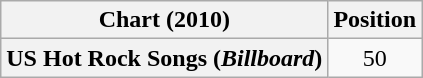<table class="wikitable plainrowheaders">
<tr>
<th>Chart (2010)</th>
<th>Position</th>
</tr>
<tr>
<th scope="row">US Hot Rock Songs (<em>Billboard</em>)</th>
<td align="center">50</td>
</tr>
</table>
